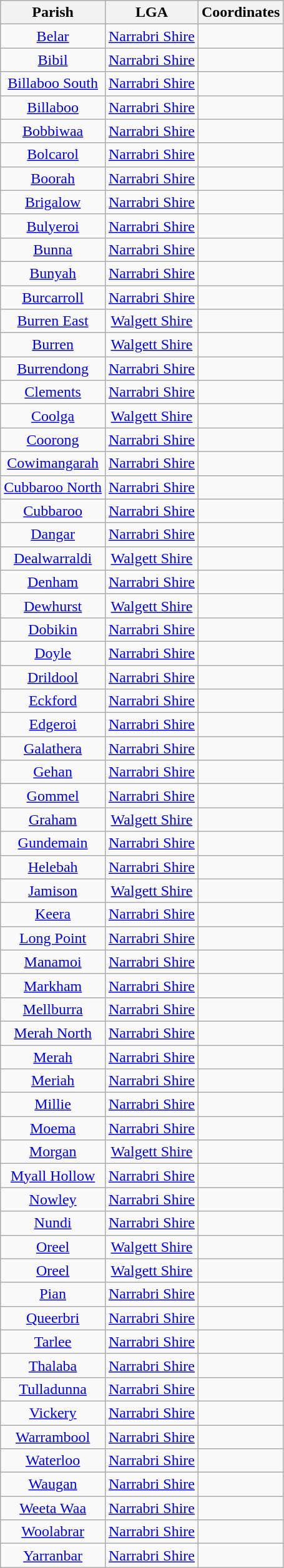<table class="wikitable" style="text-align:center">
<tr>
<th>Parish</th>
<th>LGA</th>
<th>Coordinates</th>
</tr>
<tr>
<td><a href='#'>Belar</a></td>
<td><a href='#'>Narrabri Shire</a></td>
<td></td>
</tr>
<tr>
<td><a href='#'>Bibil</a></td>
<td><a href='#'>Narrabri Shire</a></td>
<td></td>
</tr>
<tr>
<td><a href='#'>Billaboo South</a></td>
<td><a href='#'>Narrabri Shire</a></td>
<td></td>
</tr>
<tr>
<td><a href='#'>Billaboo</a></td>
<td><a href='#'>Narrabri Shire</a></td>
<td></td>
</tr>
<tr>
<td><a href='#'>Bobbiwaa</a></td>
<td><a href='#'>Narrabri Shire</a></td>
<td></td>
</tr>
<tr>
<td><a href='#'>Bolcarol</a></td>
<td><a href='#'>Narrabri Shire</a></td>
<td></td>
</tr>
<tr>
<td><a href='#'>Boorah</a></td>
<td><a href='#'>Narrabri Shire</a></td>
<td></td>
</tr>
<tr>
<td><a href='#'>Brigalow</a></td>
<td><a href='#'>Narrabri Shire</a></td>
<td></td>
</tr>
<tr>
<td><a href='#'>Bulyeroi</a></td>
<td><a href='#'>Narrabri Shire</a></td>
<td></td>
</tr>
<tr>
<td><a href='#'>Bunna</a></td>
<td><a href='#'>Narrabri Shire</a></td>
<td></td>
</tr>
<tr>
<td><a href='#'>Bunyah</a></td>
<td><a href='#'>Narrabri Shire</a></td>
<td></td>
</tr>
<tr>
<td><a href='#'>Burcarroll</a></td>
<td><a href='#'>Narrabri Shire</a></td>
<td></td>
</tr>
<tr>
<td><a href='#'>Burren East</a></td>
<td><a href='#'>Walgett Shire</a></td>
<td></td>
</tr>
<tr>
<td><a href='#'>Burren</a></td>
<td><a href='#'>Walgett Shire</a></td>
<td></td>
</tr>
<tr>
<td><a href='#'>Burrendong</a></td>
<td><a href='#'>Narrabri Shire</a></td>
<td></td>
</tr>
<tr>
<td><a href='#'>Clements</a></td>
<td><a href='#'>Narrabri Shire</a></td>
<td></td>
</tr>
<tr>
<td><a href='#'>Coolga</a></td>
<td><a href='#'>Walgett Shire</a></td>
<td></td>
</tr>
<tr>
<td><a href='#'>Coorong</a></td>
<td><a href='#'>Narrabri Shire</a></td>
<td></td>
</tr>
<tr>
<td><a href='#'>Cowimangarah</a></td>
<td><a href='#'>Narrabri Shire</a></td>
<td></td>
</tr>
<tr>
<td><a href='#'>Cubbaroo North</a></td>
<td><a href='#'>Narrabri Shire</a></td>
<td></td>
</tr>
<tr>
<td><a href='#'>Cubbaroo</a></td>
<td><a href='#'>Narrabri Shire</a></td>
<td></td>
</tr>
<tr>
<td><a href='#'>Dangar</a></td>
<td><a href='#'>Narrabri Shire</a></td>
<td></td>
</tr>
<tr>
<td><a href='#'>Dealwarraldi</a></td>
<td><a href='#'>Walgett Shire</a></td>
<td></td>
</tr>
<tr>
<td><a href='#'>Denham</a></td>
<td><a href='#'>Narrabri Shire</a></td>
<td></td>
</tr>
<tr>
<td><a href='#'>Dewhurst</a></td>
<td><a href='#'>Walgett Shire</a></td>
<td></td>
</tr>
<tr>
<td><a href='#'>Dobikin</a></td>
<td><a href='#'>Narrabri Shire</a></td>
<td></td>
</tr>
<tr>
<td><a href='#'>Doyle</a></td>
<td><a href='#'>Narrabri Shire</a></td>
<td></td>
</tr>
<tr>
<td><a href='#'>Drildool</a></td>
<td><a href='#'>Narrabri Shire</a></td>
<td></td>
</tr>
<tr>
<td><a href='#'>Eckford</a></td>
<td><a href='#'>Narrabri Shire</a></td>
<td></td>
</tr>
<tr>
<td><a href='#'>Edgeroi</a></td>
<td><a href='#'>Narrabri Shire</a></td>
<td></td>
</tr>
<tr>
<td><a href='#'>Galathera</a></td>
<td><a href='#'>Narrabri Shire</a></td>
<td></td>
</tr>
<tr>
<td><a href='#'>Gehan</a></td>
<td><a href='#'>Narrabri Shire</a></td>
<td></td>
</tr>
<tr>
<td><a href='#'>Gommel</a></td>
<td><a href='#'>Narrabri Shire</a></td>
<td></td>
</tr>
<tr>
<td><a href='#'>Graham</a></td>
<td><a href='#'>Walgett Shire</a></td>
<td></td>
</tr>
<tr>
<td><a href='#'>Gundemain</a></td>
<td><a href='#'>Narrabri Shire</a></td>
<td></td>
</tr>
<tr>
<td><a href='#'>Helebah</a></td>
<td><a href='#'>Narrabri Shire</a></td>
<td></td>
</tr>
<tr>
<td><a href='#'>Jamison</a></td>
<td><a href='#'>Walgett Shire</a></td>
<td></td>
</tr>
<tr>
<td><a href='#'>Keera</a></td>
<td><a href='#'>Narrabri Shire</a></td>
<td></td>
</tr>
<tr>
<td><a href='#'>Long Point</a></td>
<td><a href='#'>Narrabri Shire</a></td>
<td></td>
</tr>
<tr>
<td><a href='#'>Manamoi</a></td>
<td><a href='#'>Narrabri Shire</a></td>
<td></td>
</tr>
<tr>
<td><a href='#'>Markham</a></td>
<td><a href='#'>Narrabri Shire</a></td>
<td></td>
</tr>
<tr>
<td><a href='#'>Mellburra</a></td>
<td><a href='#'>Narrabri Shire</a></td>
<td></td>
</tr>
<tr>
<td><a href='#'>Merah North</a></td>
<td><a href='#'>Narrabri Shire</a></td>
<td></td>
</tr>
<tr>
<td><a href='#'>Merah</a></td>
<td><a href='#'>Narrabri Shire</a></td>
<td></td>
</tr>
<tr>
<td><a href='#'>Meriah</a></td>
<td><a href='#'>Narrabri Shire</a></td>
<td></td>
</tr>
<tr>
<td><a href='#'>Millie</a></td>
<td><a href='#'>Narrabri Shire</a></td>
<td></td>
</tr>
<tr>
<td><a href='#'>Moema</a></td>
<td><a href='#'>Narrabri Shire</a></td>
<td></td>
</tr>
<tr>
<td><a href='#'>Morgan</a></td>
<td><a href='#'>Walgett Shire</a></td>
<td></td>
</tr>
<tr>
<td><a href='#'>Myall Hollow</a></td>
<td><a href='#'>Narrabri Shire</a></td>
<td></td>
</tr>
<tr>
<td><a href='#'>Nowley</a></td>
<td><a href='#'>Narrabri Shire</a></td>
<td></td>
</tr>
<tr>
<td><a href='#'>Nundi</a></td>
<td><a href='#'>Narrabri Shire</a></td>
<td></td>
</tr>
<tr>
<td><a href='#'>Oreel</a></td>
<td><a href='#'>Walgett Shire</a></td>
<td></td>
</tr>
<tr>
<td><a href='#'>Oreel</a></td>
<td><a href='#'>Walgett Shire</a></td>
<td></td>
</tr>
<tr>
<td><a href='#'>Pian</a></td>
<td><a href='#'>Narrabri Shire</a></td>
<td></td>
</tr>
<tr>
<td><a href='#'>Queerbri</a></td>
<td><a href='#'>Narrabri Shire</a></td>
<td></td>
</tr>
<tr>
<td><a href='#'>Tarlee</a></td>
<td><a href='#'>Narrabri Shire</a></td>
<td></td>
</tr>
<tr>
<td><a href='#'>Thalaba</a></td>
<td><a href='#'>Narrabri Shire</a></td>
<td></td>
</tr>
<tr>
<td><a href='#'>Tulladunna</a></td>
<td><a href='#'>Narrabri Shire</a></td>
<td></td>
</tr>
<tr>
<td><a href='#'>Vickery</a></td>
<td><a href='#'>Narrabri Shire</a></td>
<td></td>
</tr>
<tr>
<td><a href='#'>Warrambool</a></td>
<td><a href='#'>Narrabri Shire</a></td>
<td></td>
</tr>
<tr>
<td><a href='#'>Waterloo</a></td>
<td><a href='#'>Narrabri Shire</a></td>
<td></td>
</tr>
<tr>
<td><a href='#'>Waugan</a></td>
<td><a href='#'>Narrabri Shire</a></td>
<td></td>
</tr>
<tr>
<td><a href='#'>Weeta Waa</a></td>
<td><a href='#'>Narrabri Shire</a></td>
<td></td>
</tr>
<tr>
<td><a href='#'>Woolabrar</a></td>
<td><a href='#'>Narrabri Shire</a></td>
<td></td>
</tr>
<tr>
<td><a href='#'>Yarranbar</a></td>
<td><a href='#'>Narrabri Shire</a></td>
<td></td>
</tr>
</table>
